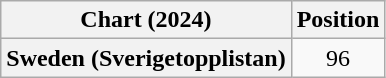<table class="wikitable plainrowheaders" style="text-align:center">
<tr>
<th scope="col">Chart (2024)</th>
<th scope="col">Position</th>
</tr>
<tr>
<th scope="row">Sweden (Sverigetopplistan)</th>
<td>96</td>
</tr>
</table>
